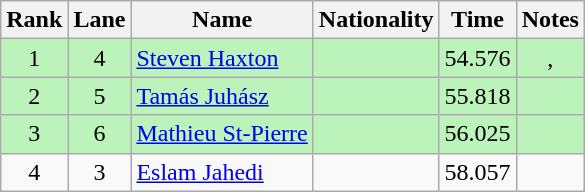<table class="wikitable" style="text-align:center;">
<tr>
<th>Rank</th>
<th>Lane</th>
<th>Name</th>
<th>Nationality</th>
<th>Time</th>
<th>Notes</th>
</tr>
<tr bgcolor=bbf3bb>
<td>1</td>
<td>4</td>
<td align=left><a href='#'>Steven Haxton</a></td>
<td align=left></td>
<td>54.576</td>
<td>, </td>
</tr>
<tr bgcolor=bbf3bb>
<td>2</td>
<td>5</td>
<td align=left><a href='#'>Tamás Juhász</a></td>
<td align=left></td>
<td>55.818</td>
<td></td>
</tr>
<tr bgcolor=bbf3bb>
<td>3</td>
<td>6</td>
<td align=left><a href='#'>Mathieu St-Pierre</a></td>
<td align=left></td>
<td>56.025</td>
<td></td>
</tr>
<tr>
<td>4</td>
<td>3</td>
<td align=left><a href='#'>Eslam Jahedi</a></td>
<td align=left></td>
<td>58.057</td>
<td></td>
</tr>
</table>
